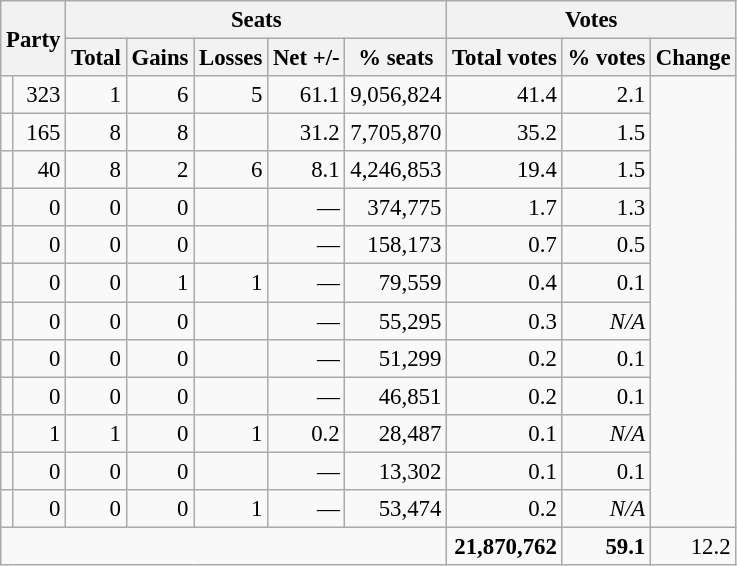<table class="wikitable" style="text-align:right; font-size:95%;">
<tr>
<th colspan="2" rowspan="2">Party</th>
<th colspan="5">Seats</th>
<th colspan="3">Votes</th>
</tr>
<tr>
<th>Total</th>
<th>Gains</th>
<th>Losses</th>
<th>Net +/-</th>
<th>% seats</th>
<th>Total votes</th>
<th>% votes</th>
<th>Change</th>
</tr>
<tr>
<td></td>
<td align=“right”>323</td>
<td align=“right”>1</td>
<td align=“right”>6</td>
<td align=“right”>5</td>
<td align=“right”>61.1</td>
<td align=“right”>9,056,824</td>
<td align=“right”>41.4</td>
<td align=“right”>2.1</td>
</tr>
<tr>
<td></td>
<td align=“right”>165</td>
<td align=“right”>8</td>
<td align=“right”>8</td>
<td align=“right”></td>
<td align=“right”>31.2</td>
<td align=“right”>7,705,870</td>
<td align=“right”>35.2</td>
<td align=“right”>1.5</td>
</tr>
<tr>
<td></td>
<td align=“right”>40</td>
<td align=“right”>8</td>
<td align=“right”>2</td>
<td align=“right”>6</td>
<td align=“right”>8.1</td>
<td align=“right”>4,246,853</td>
<td align=“right”>19.4</td>
<td align=“right”>1.5</td>
</tr>
<tr>
<td></td>
<td align=“right”>0</td>
<td align=“right”>0</td>
<td align=“right”>0</td>
<td align=“right”></td>
<td align=“right”>—</td>
<td align=“right”>374,775</td>
<td align=“right”>1.7</td>
<td align=“right”>1.3</td>
</tr>
<tr>
<td></td>
<td align=“right”>0</td>
<td align=“right”>0</td>
<td align=“right”>0</td>
<td align=“right”></td>
<td align=“right”>—</td>
<td align=“right”>158,173</td>
<td align=“right”>0.7</td>
<td align=“right”>0.5</td>
</tr>
<tr>
<td></td>
<td align=“right”>0</td>
<td align=“right”>0</td>
<td align=“right”>1</td>
<td align=“right”>1</td>
<td align=“right”>—</td>
<td align=“right”>79,559</td>
<td align=“right”>0.4</td>
<td align=“right”>0.1</td>
</tr>
<tr>
<td></td>
<td align=“right”>0</td>
<td align=“right”>0</td>
<td align=“right”>0</td>
<td align=“right”></td>
<td align=“right”>—</td>
<td align=“right”>55,295</td>
<td align=“right”>0.3</td>
<td align=“right”><em>N/A</em></td>
</tr>
<tr>
<td></td>
<td align=“right”>0</td>
<td align=“right”>0</td>
<td align=“right”>0</td>
<td align=“right”></td>
<td align=“right”>—</td>
<td align=“right”>51,299</td>
<td align=“right”>0.2</td>
<td align=“right”>0.1</td>
</tr>
<tr>
<td></td>
<td align=“right”>0</td>
<td align=“right”>0</td>
<td align=“right”>0</td>
<td align=“right”></td>
<td align=“right”>—</td>
<td align=“right”>46,851</td>
<td align=“right”>0.2</td>
<td align=“right”>0.1</td>
</tr>
<tr>
<td></td>
<td align=“right”>1</td>
<td align=“right”>1</td>
<td align=“right”>0</td>
<td align=“right”>1</td>
<td align=“right”>0.2</td>
<td align=“right”>28,487</td>
<td align=“right”>0.1</td>
<td align=“right”><em>N/A</em></td>
</tr>
<tr>
<td></td>
<td align=“right”>0</td>
<td align=“right”>0</td>
<td align=“right”>0</td>
<td align=“right”></td>
<td align=“right”>—</td>
<td align=“right”>13,302</td>
<td align=“right”>0.1</td>
<td align=“right”>0.1</td>
</tr>
<tr>
<td></td>
<td align=“right”>0</td>
<td align=“right”>0</td>
<td align=“right”>0</td>
<td align="right">1</td>
<td align=“right”>—</td>
<td align=“right”>53,474</td>
<td align=“right”>0.2</td>
<td align=“right”><em>N/A</em></td>
</tr>
<tr>
<td colspan="7" rowspan="1" style="text-align:right"></td>
<td align=“right”><strong>21,870,762</strong></td>
<td align=“right”><strong>59.1</strong></td>
<td align=“right”>12.2</td>
</tr>
</table>
